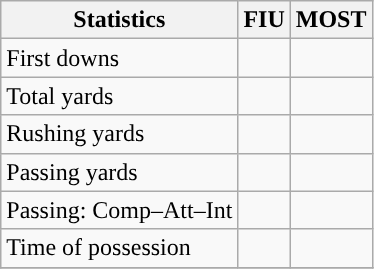<table class="wikitable" style="float: left;">
<tr>
<th>Statistics</th>
<th>FIU</th>
<th>MOST</th>
</tr>
<tr>
<td>First downs</td>
<td></td>
<td></td>
</tr>
<tr>
<td>Total yards</td>
<td></td>
<td></td>
</tr>
<tr>
<td>Rushing yards</td>
<td></td>
<td></td>
</tr>
<tr>
<td>Passing yards</td>
<td></td>
<td></td>
</tr>
<tr>
<td>Passing: Comp–Att–Int</td>
<td></td>
<td></td>
</tr>
<tr>
<td>Time of possession</td>
<td></td>
<td></td>
</tr>
<tr>
</tr>
</table>
